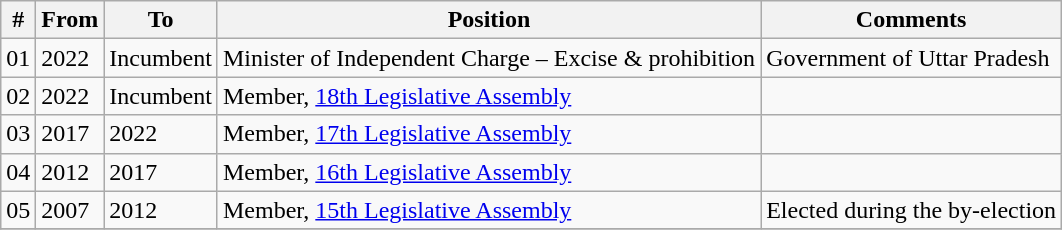<table class="wikitable sortable">
<tr>
<th>#</th>
<th>From</th>
<th>To</th>
<th>Position</th>
<th>Comments</th>
</tr>
<tr>
<td>01</td>
<td>2022</td>
<td>Incumbent</td>
<td>Minister of Independent Charge – Excise & prohibition</td>
<td>Government of Uttar Pradesh</td>
</tr>
<tr>
<td>02</td>
<td>2022</td>
<td>Incumbent</td>
<td>Member, <a href='#'>18th Legislative Assembly</a></td>
<td></td>
</tr>
<tr>
<td>03</td>
<td>2017</td>
<td>2022</td>
<td>Member, <a href='#'>17th Legislative Assembly</a></td>
<td></td>
</tr>
<tr>
<td>04</td>
<td>2012</td>
<td>2017</td>
<td>Member, <a href='#'>16th Legislative Assembly</a></td>
<td></td>
</tr>
<tr>
<td>05</td>
<td>2007</td>
<td>2012</td>
<td>Member, <a href='#'>15th Legislative Assembly</a></td>
<td>Elected during the by-election </td>
</tr>
<tr>
</tr>
</table>
